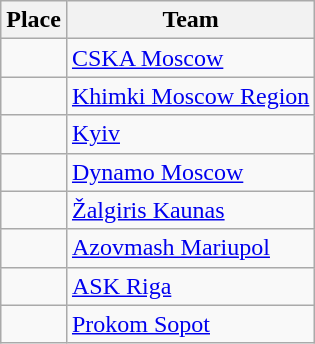<table class=wikitable style="text-align:left">
<tr>
<th>Place</th>
<th>Team</th>
</tr>
<tr>
<td></td>
<td> <a href='#'>CSKA Moscow</a></td>
</tr>
<tr>
<td></td>
<td> <a href='#'>Khimki Moscow Region</a></td>
</tr>
<tr>
<td></td>
<td> <a href='#'>Kyiv</a></td>
</tr>
<tr>
<td></td>
<td> <a href='#'>Dynamo Moscow</a></td>
</tr>
<tr>
<td></td>
<td> <a href='#'>Žalgiris Kaunas</a></td>
</tr>
<tr>
<td></td>
<td> <a href='#'>Azovmash Mariupol</a></td>
</tr>
<tr>
<td></td>
<td> <a href='#'>ASK Riga</a></td>
</tr>
<tr>
<td></td>
<td> <a href='#'>Prokom Sopot</a></td>
</tr>
</table>
